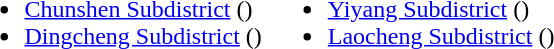<table>
<tr>
<td valign="top"><br><ul><li><a href='#'>Chunshen Subdistrict</a> ()</li><li><a href='#'>Dingcheng Subdistrict</a> ()</li></ul></td>
<td valign="top"><br><ul><li><a href='#'>Yiyang Subdistrict</a> ()</li><li><a href='#'>Laocheng Subdistrict</a> ()</li></ul></td>
</tr>
</table>
